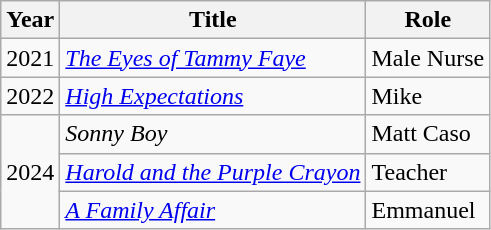<table class="wikitable">
<tr>
<th>Year</th>
<th>Title</th>
<th>Role</th>
</tr>
<tr>
<td>2021</td>
<td><em><a href='#'>The Eyes of Tammy Faye</a></em></td>
<td>Male Nurse</td>
</tr>
<tr>
<td>2022</td>
<td><em><a href='#'>High Expectations</a></em></td>
<td>Mike</td>
</tr>
<tr>
<td rowspan="3">2024</td>
<td><em>Sonny Boy</em></td>
<td>Matt Caso</td>
</tr>
<tr>
<td><em><a href='#'>Harold and the Purple Crayon</a></em></td>
<td>Teacher</td>
</tr>
<tr>
<td><em><a href='#'>A Family Affair</a></em></td>
<td>Emmanuel</td>
</tr>
</table>
